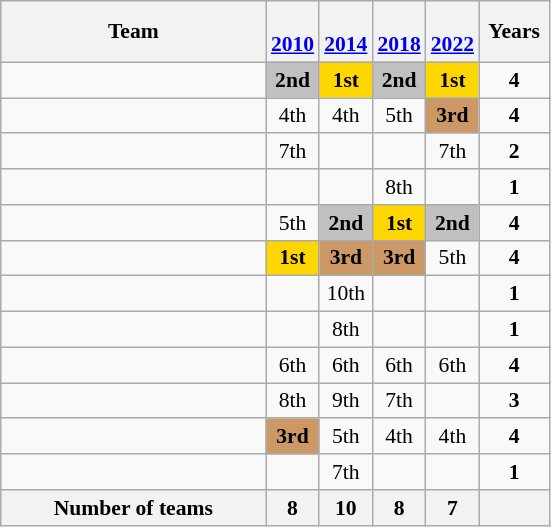<table class="wikitable" style="text-align:center; font-size:90%">
<tr>
<th width=170>Team</th>
<th width=25><br><a href='#'>2010</a></th>
<th width=25><br><a href='#'>2014</a></th>
<th width=25><br><a href='#'>2018</a></th>
<th width=25><br><a href='#'>2022</a></th>
<th width=40>Years</th>
</tr>
<tr>
<td align=left></td>
<td bgcolor=silver><strong>2nd</strong></td>
<td bgcolor=gold><strong>1st</strong></td>
<td bgcolor=silver><strong>2nd</strong></td>
<td bgcolor=gold><strong>1st</strong></td>
<td><strong>4</strong></td>
</tr>
<tr>
<td align=left></td>
<td>4th</td>
<td>4th</td>
<td>5th</td>
<td bgcolor=cc9966><strong>3rd</strong></td>
<td><strong>4</strong></td>
</tr>
<tr>
<td align=left></td>
<td>7th</td>
<td></td>
<td></td>
<td>7th</td>
<td><strong>2</strong></td>
</tr>
<tr>
<td align=left></td>
<td></td>
<td></td>
<td>8th</td>
<td></td>
<td><strong>1</strong></td>
</tr>
<tr>
<td align=left></td>
<td>5th</td>
<td bgcolor=silver><strong>2nd</strong></td>
<td bgcolor=gold><strong>1st</strong></td>
<td bgcolor=silver><strong>2nd</strong></td>
<td><strong>4</strong></td>
</tr>
<tr>
<td align=left></td>
<td bgcolor=gold><strong>1st</strong></td>
<td bgcolor=cc9966><strong>3rd</strong></td>
<td bgcolor=cc9966><strong>3rd</strong></td>
<td>5th</td>
<td><strong>4</strong></td>
</tr>
<tr>
<td align=left></td>
<td></td>
<td>10th</td>
<td></td>
<td></td>
<td><strong>1</strong></td>
</tr>
<tr>
<td align=left></td>
<td></td>
<td>8th</td>
<td></td>
<td></td>
<td><strong>1</strong></td>
</tr>
<tr>
<td align=left></td>
<td>6th</td>
<td>6th</td>
<td>6th</td>
<td>6th</td>
<td><strong>4</strong></td>
</tr>
<tr>
<td align=left></td>
<td>8th</td>
<td>9th</td>
<td>7th</td>
<td></td>
<td><strong>3</strong></td>
</tr>
<tr>
<td align=left></td>
<td bgcolor=cc9966><strong>3rd</strong></td>
<td>5th</td>
<td>4th</td>
<td>4th</td>
<td><strong>4</strong></td>
</tr>
<tr>
<td align=left></td>
<td></td>
<td>7th</td>
<td></td>
<td></td>
<td><strong>1</strong></td>
</tr>
<tr>
<th>Number of teams</th>
<th>8</th>
<th>10</th>
<th>8</th>
<th>7</th>
<th></th>
</tr>
</table>
